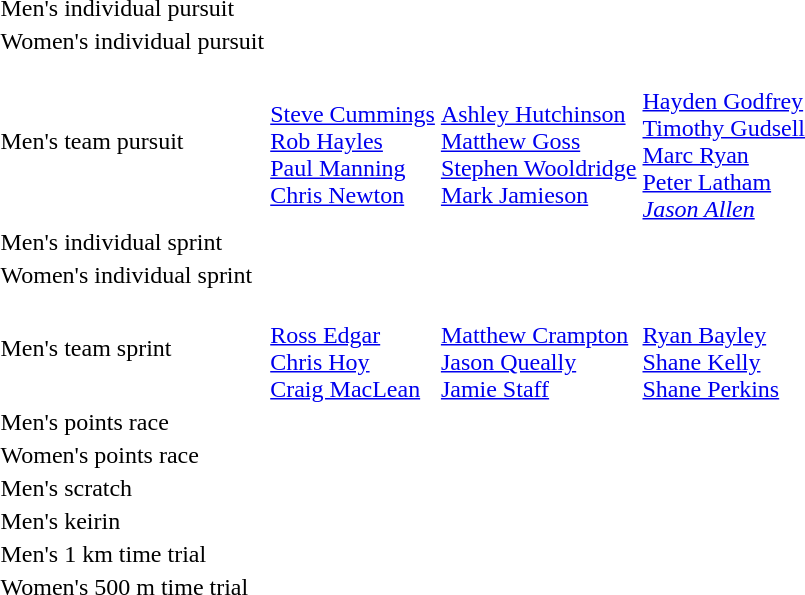<table>
<tr>
<td>Men's individual pursuit<br></td>
<td></td>
<td></td>
<td></td>
</tr>
<tr>
<td>Women's individual pursuit<br></td>
<td></td>
<td></td>
<td></td>
</tr>
<tr>
<td>Men's team pursuit<br></td>
<td> <br><a href='#'>Steve Cummings</a><br><a href='#'>Rob Hayles</a><br><a href='#'>Paul Manning</a><br><a href='#'>Chris Newton</a></td>
<td> <br><a href='#'>Ashley Hutchinson</a><br><a href='#'>Matthew Goss</a><br><a href='#'>Stephen Wooldridge</a><br><a href='#'>Mark Jamieson</a></td>
<td> <br><a href='#'>Hayden Godfrey</a><br><a href='#'>Timothy Gudsell</a><br><a href='#'>Marc Ryan</a><br><a href='#'>Peter Latham</a><br><a href='#'><em>Jason Allen</em></a></td>
</tr>
<tr>
<td>Men's individual sprint<br></td>
<td></td>
<td></td>
<td></td>
</tr>
<tr>
<td>Women's individual sprint<br></td>
<td></td>
<td></td>
<td></td>
</tr>
<tr>
<td>Men's team sprint<br></td>
<td><br><a href='#'>Ross Edgar</a><br><a href='#'>Chris Hoy</a><br><a href='#'>Craig MacLean</a></td>
<td><br><a href='#'>Matthew Crampton</a><br><a href='#'>Jason Queally</a><br><a href='#'>Jamie Staff</a></td>
<td><br><a href='#'>Ryan Bayley</a><br><a href='#'>Shane Kelly</a><br><a href='#'>Shane Perkins</a></td>
</tr>
<tr>
<td>Men's points race<br></td>
<td></td>
<td></td>
<td></td>
</tr>
<tr>
<td>Women's points race<br></td>
<td></td>
<td></td>
<td></td>
</tr>
<tr>
<td>Men's scratch<br></td>
<td></td>
<td></td>
<td></td>
</tr>
<tr>
<td>Men's keirin<br></td>
<td></td>
<td></td>
<td></td>
</tr>
<tr>
<td>Men's 1 km time trial<br></td>
<td></td>
<td></td>
<td></td>
</tr>
<tr>
<td>Women's 500 m time trial<br></td>
<td></td>
<td></td>
<td></td>
</tr>
<tr>
</tr>
</table>
